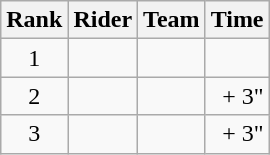<table class="wikitable">
<tr>
<th scope="col">Rank</th>
<th scope="col">Rider</th>
<th scope="col">Team</th>
<th scope="col">Time</th>
</tr>
<tr>
<td style="text-align:center;">1</td>
<td></td>
<td></td>
<td style="text-align:right;"></td>
</tr>
<tr>
<td style="text-align:center;">2</td>
<td></td>
<td></td>
<td style="text-align:right;">+ 3"</td>
</tr>
<tr>
<td style="text-align:center;">3</td>
<td></td>
<td></td>
<td style="text-align:right;">+ 3"</td>
</tr>
</table>
